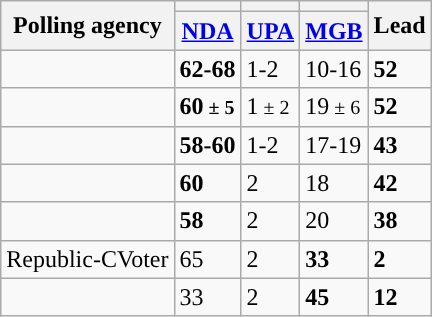<table class="wikitable sortable">
<tr>
<th rowspan="2">Polling agency</th>
<th style="color:inherit;background:"></th>
<th style="color:inherit;background:"></th>
<th bgcolor=></th>
<th rowspan="2">Lead</th>
</tr>
<tr>
<th><a href='#'>NDA</a></th>
<th><a href='#'>UPA</a></th>
<th><a href='#'>MGB</a></th>
</tr>
<tr>
<td></td>
<td><strong>62-68</strong></td>
<td>1-2</td>
<td>10-16</td>
<td style="background:"><span><strong>52</strong></span></td>
</tr>
<tr>
<td></td>
<td><strong>60<small> ± 5</small></strong></td>
<td>1<small> ± 2</small></td>
<td>19<small> ± 6</small></td>
<td style="background:"><span><strong>52</strong></span></td>
</tr>
<tr>
<td></td>
<td><strong>58-60</strong></td>
<td>1-2</td>
<td>17-19</td>
<td style="background:"><span><strong>43</strong></span></td>
</tr>
<tr>
<td></td>
<td><strong>60</strong></td>
<td>2</td>
<td>18</td>
<td style="background:"><span><strong>42</strong></span></td>
</tr>
<tr>
<td></td>
<td><strong>58</strong></td>
<td>2</td>
<td>20</td>
<td style="background:"><span><strong>38</strong></span></td>
</tr>
<tr>
<td>Republic-CVoter</td>
<td>65</td>
<td>2</td>
<td><strong>33</strong></td>
<td bgcolor=><span><strong>2</strong></span></td>
</tr>
<tr>
<td></td>
<td>33</td>
<td>2</td>
<td><strong>45</strong></td>
<td bgcolor=><span><strong>12</strong></span></td>
</tr>
</table>
